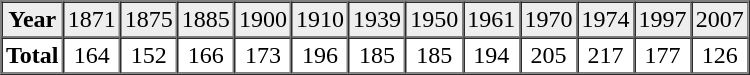<table border="1" cellpadding="2" cellspacing="0" width="500">
<tr bgcolor="#eeeeee" align="center">
<td><strong>Year</strong></td>
<td>1871</td>
<td>1875</td>
<td>1885</td>
<td>1900</td>
<td>1910</td>
<td>1939</td>
<td>1950</td>
<td>1961</td>
<td>1970</td>
<td>1974</td>
<td>1997</td>
<td>2007</td>
</tr>
<tr align="center">
<td><strong>Total</strong></td>
<td>164</td>
<td>152</td>
<td>166</td>
<td>173</td>
<td>196</td>
<td>185</td>
<td>185</td>
<td>194</td>
<td>205</td>
<td>217</td>
<td>177</td>
<td>126</td>
</tr>
</table>
